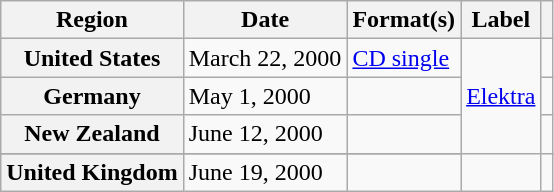<table class="wikitable plainrowheaders">
<tr>
<th scope="col">Region</th>
<th scope="col">Date</th>
<th scope="col">Format(s)</th>
<th scope="col">Label</th>
<th scope="col"></th>
</tr>
<tr>
<th scope="row">United States</th>
<td>March 22, 2000</td>
<td><a href='#'>CD single</a></td>
<td rowspan="4"><a href='#'>Elektra</a></td>
<td></td>
</tr>
<tr>
<th scope="row">Germany</th>
<td>May 1, 2000</td>
<td></td>
<td></td>
</tr>
<tr>
<th scope="row">New Zealand</th>
<td>June 12, 2000</td>
<td></td>
<td></td>
</tr>
<tr>
</tr>
<tr>
<th scope="row">United Kingdom</th>
<td>June 19, 2000</td>
<td></td>
<td></td>
</tr>
</table>
